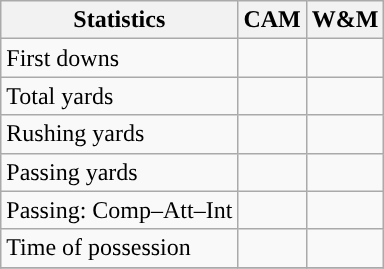<table class="wikitable" style="float: left;">
<tr>
<th>Statistics</th>
<th>CAM</th>
<th>W&M</th>
</tr>
<tr>
<td>First downs</td>
<td></td>
<td></td>
</tr>
<tr>
<td>Total yards</td>
<td></td>
<td></td>
</tr>
<tr>
<td>Rushing yards</td>
<td></td>
<td></td>
</tr>
<tr>
<td>Passing yards</td>
<td></td>
<td></td>
</tr>
<tr>
<td>Passing: Comp–Att–Int</td>
<td></td>
<td></td>
</tr>
<tr>
<td>Time of possession</td>
<td></td>
<td></td>
</tr>
<tr>
</tr>
</table>
